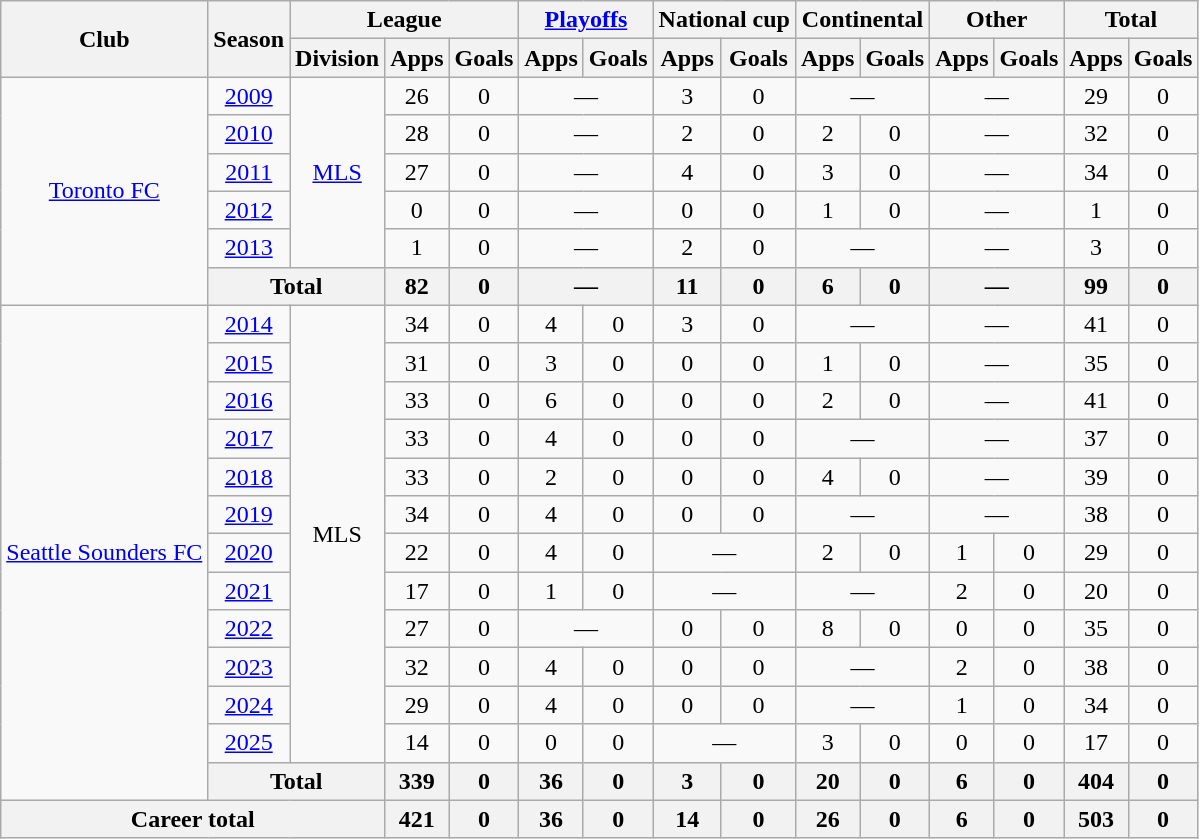<table class="wikitable" style="text-align:center">
<tr>
<th rowspan="2">Club</th>
<th rowspan="2">Season</th>
<th colspan="3">League</th>
<th colspan="2"><a href='#'>Playoffs</a></th>
<th colspan="2">National cup</th>
<th colspan="2">Continental</th>
<th colspan="2">Other</th>
<th colspan="2">Total</th>
</tr>
<tr>
<th>Division</th>
<th>Apps</th>
<th>Goals</th>
<th>Apps</th>
<th>Goals</th>
<th>Apps</th>
<th>Goals</th>
<th>Apps</th>
<th>Goals</th>
<th>Apps</th>
<th>Goals</th>
<th>Apps</th>
<th>Goals</th>
</tr>
<tr>
<td rowspan="6"><a href='#'>Toronto FC</a></td>
<td><a href='#'>2009</a></td>
<td rowspan="5"><a href='#'>MLS</a></td>
<td>26</td>
<td>0</td>
<td colspan="2">—</td>
<td>3</td>
<td>0</td>
<td colspan="2">—</td>
<td colspan="2">—</td>
<td>29</td>
<td>0</td>
</tr>
<tr>
<td><a href='#'>2010</a></td>
<td>28</td>
<td>0</td>
<td colspan="2">—</td>
<td>2</td>
<td>0</td>
<td>2</td>
<td>0</td>
<td colspan="2">—</td>
<td>32</td>
<td>0</td>
</tr>
<tr>
<td><a href='#'>2011</a></td>
<td>27</td>
<td>0</td>
<td colspan="2">—</td>
<td>4</td>
<td>0</td>
<td>3</td>
<td>0</td>
<td colspan="2">—</td>
<td>34</td>
<td>0</td>
</tr>
<tr>
<td><a href='#'>2012</a></td>
<td>0</td>
<td>0</td>
<td colspan="2">—</td>
<td>0</td>
<td>0</td>
<td>1</td>
<td>0</td>
<td colspan="2">—</td>
<td>1</td>
<td>0</td>
</tr>
<tr>
<td><a href='#'>2013</a></td>
<td>1</td>
<td>0</td>
<td colspan="2">—</td>
<td>2</td>
<td>0</td>
<td colspan="2">—</td>
<td colspan="2">—</td>
<td>3</td>
<td>0</td>
</tr>
<tr>
<th colspan="2">Total</th>
<th>82</th>
<th>0</th>
<th colspan="2">—</th>
<th>11</th>
<th>0</th>
<th>6</th>
<th>0</th>
<th colspan="2">—</th>
<th>99</th>
<th>0</th>
</tr>
<tr>
<td rowspan="13"><a href='#'>Seattle Sounders FC</a></td>
<td><a href='#'>2014</a></td>
<td rowspan="12">MLS</td>
<td>34</td>
<td>0</td>
<td>4</td>
<td>0</td>
<td>3</td>
<td>0</td>
<td colspan="2">—</td>
<td colspan="2">—</td>
<td>41</td>
<td>0</td>
</tr>
<tr>
<td><a href='#'>2015</a></td>
<td>31</td>
<td>0</td>
<td>3</td>
<td>0</td>
<td>0</td>
<td>0</td>
<td>1</td>
<td>0</td>
<td colspan="2">—</td>
<td>35</td>
<td>0</td>
</tr>
<tr>
<td><a href='#'>2016</a></td>
<td>33</td>
<td>0</td>
<td>6</td>
<td>0</td>
<td>0</td>
<td>0</td>
<td>2</td>
<td>0</td>
<td colspan="2">—</td>
<td>41</td>
<td>0</td>
</tr>
<tr>
<td><a href='#'>2017</a></td>
<td>33</td>
<td>0</td>
<td>4</td>
<td>0</td>
<td>0</td>
<td>0</td>
<td colspan="2">—</td>
<td colspan="2">—</td>
<td>37</td>
<td>0</td>
</tr>
<tr>
<td><a href='#'>2018</a></td>
<td>33</td>
<td>0</td>
<td>2</td>
<td>0</td>
<td>0</td>
<td>0</td>
<td>4</td>
<td>0</td>
<td colspan="2">—</td>
<td>39</td>
<td>0</td>
</tr>
<tr>
<td><a href='#'>2019</a></td>
<td>34</td>
<td>0</td>
<td>4</td>
<td>0</td>
<td>0</td>
<td>0</td>
<td colspan="2">—</td>
<td colspan="2">—</td>
<td>38</td>
<td>0</td>
</tr>
<tr>
<td><a href='#'>2020</a></td>
<td>22</td>
<td>0</td>
<td>4</td>
<td>0</td>
<td colspan="2">—</td>
<td>2</td>
<td>0</td>
<td>1</td>
<td>0</td>
<td>29</td>
<td>0</td>
</tr>
<tr>
<td><a href='#'>2021</a></td>
<td>17</td>
<td>0</td>
<td>1</td>
<td>0</td>
<td colspan="2">—</td>
<td colspan="2">—</td>
<td>2</td>
<td>0</td>
<td>20</td>
<td>0</td>
</tr>
<tr>
<td><a href='#'>2022</a></td>
<td>27</td>
<td>0</td>
<td colspan="2">—</td>
<td>0</td>
<td>0</td>
<td>8</td>
<td>0</td>
<td>0</td>
<td>0</td>
<td>35</td>
<td>0</td>
</tr>
<tr>
<td><a href='#'>2023</a></td>
<td>32</td>
<td>0</td>
<td>4</td>
<td>0</td>
<td>0</td>
<td>0</td>
<td colspan="2">—</td>
<td>2</td>
<td>0</td>
<td>38</td>
<td>0</td>
</tr>
<tr>
<td><a href='#'>2024</a></td>
<td>29</td>
<td>0</td>
<td>4</td>
<td>0</td>
<td>0</td>
<td>0</td>
<td colspan="2">—</td>
<td>1</td>
<td>0</td>
<td>34</td>
<td>0</td>
</tr>
<tr>
<td><a href='#'>2025</a></td>
<td>14</td>
<td>0</td>
<td>0</td>
<td>0</td>
<td colspan="2">—</td>
<td>3</td>
<td>0</td>
<td>0</td>
<td>0</td>
<td>17</td>
<td>0</td>
</tr>
<tr>
<th colspan="2">Total</th>
<th>339</th>
<th>0</th>
<th>36</th>
<th>0</th>
<th>3</th>
<th>0</th>
<th>20</th>
<th>0</th>
<th>6</th>
<th>0</th>
<th>404</th>
<th>0</th>
</tr>
<tr>
<th colspan="3">Career total</th>
<th>421</th>
<th>0</th>
<th>36</th>
<th>0</th>
<th>14</th>
<th>0</th>
<th>26</th>
<th>0</th>
<th>6</th>
<th>0</th>
<th>503</th>
<th>0</th>
</tr>
</table>
